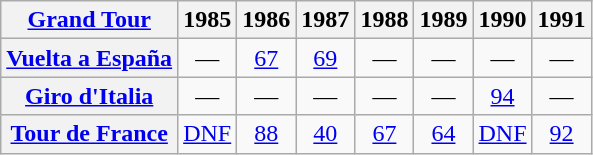<table class="wikitable plainrowheaders">
<tr>
<th scope="col"><a href='#'>Grand Tour</a></th>
<th scope="col">1985</th>
<th scope="col">1986</th>
<th scope="col">1987</th>
<th scope="col">1988</th>
<th scope="col">1989</th>
<th scope="col">1990</th>
<th scope="col">1991</th>
</tr>
<tr style="text-align:center;">
<th scope="row"> <a href='#'>Vuelta a España</a></th>
<td>—</td>
<td style="text-align:center;"><a href='#'>67</a></td>
<td style="text-align:center;"><a href='#'>69</a></td>
<td>—</td>
<td>—</td>
<td>—</td>
<td>—</td>
</tr>
<tr style="text-align:center;">
<th scope="row"> <a href='#'>Giro d'Italia</a></th>
<td>—</td>
<td>—</td>
<td>—</td>
<td>—</td>
<td>—</td>
<td style="text-align:center;"><a href='#'>94</a></td>
<td>—</td>
</tr>
<tr style="text-align:center;">
<th scope="row"> <a href='#'>Tour de France</a></th>
<td style="text-align:center;"><a href='#'>DNF</a></td>
<td style="text-align:center;"><a href='#'>88</a></td>
<td style="text-align:center;"><a href='#'>40</a></td>
<td style="text-align:center;"><a href='#'>67</a></td>
<td style="text-align:center;"><a href='#'>64</a></td>
<td style="text-align:center;"><a href='#'>DNF</a></td>
<td style="text-align:center;"><a href='#'>92</a></td>
</tr>
</table>
